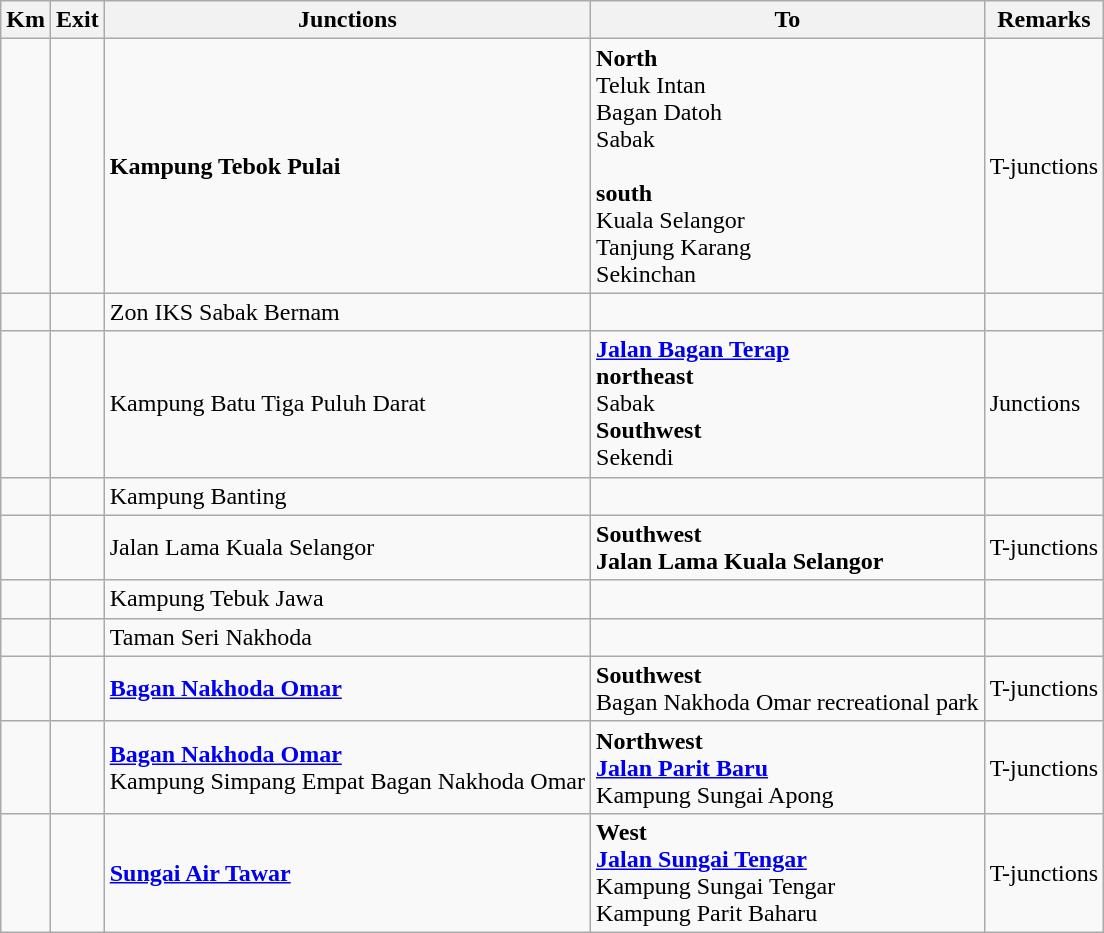<table class="wikitable">
<tr>
<th>Km</th>
<th>Exit</th>
<th>Junctions</th>
<th>To</th>
<th>Remarks</th>
</tr>
<tr>
<td></td>
<td></td>
<td><strong>Kampung Tebok Pulai</strong></td>
<td><strong>North</strong><br> Teluk Intan<br> Bagan Datoh<br> Sabak<br><br><strong>south</strong><br> Kuala Selangor<br> Tanjung Karang<br> Sekinchan</td>
<td>T-junctions</td>
</tr>
<tr>
<td></td>
<td></td>
<td>Zon IKS Sabak Bernam</td>
<td></td>
<td></td>
</tr>
<tr>
<td></td>
<td></td>
<td>Kampung Batu Tiga Puluh Darat</td>
<td> <strong><a href='#'>Jalan Bagan Terap</a></strong><br><strong>northeast</strong><br>Sabak<br><strong>Southwest</strong><br>Sekendi</td>
<td>Junctions</td>
</tr>
<tr>
<td></td>
<td></td>
<td>Kampung Banting</td>
<td></td>
<td></td>
</tr>
<tr>
<td></td>
<td></td>
<td>Jalan Lama Kuala Selangor</td>
<td><strong>Southwest</strong><br><strong>Jalan Lama Kuala Selangor</strong></td>
<td>T-junctions</td>
</tr>
<tr>
<td></td>
<td></td>
<td>Kampung Tebuk Jawa</td>
<td></td>
<td></td>
</tr>
<tr>
<td></td>
<td></td>
<td>Taman Seri Nakhoda</td>
<td></td>
<td></td>
</tr>
<tr>
<td></td>
<td></td>
<td><strong><a href='#'>Bagan Nakhoda Omar</a></strong></td>
<td><strong>Southwest</strong><br>Bagan Nakhoda Omar recreational park<br> </td>
<td>T-junctions</td>
</tr>
<tr>
<td></td>
<td></td>
<td><strong><a href='#'>Bagan Nakhoda Omar</a></strong><br>Kampung Simpang Empat Bagan Nakhoda Omar</td>
<td><strong>Northwest</strong><br> <strong><a href='#'>Jalan Parit Baru</a></strong><br>Kampung Sungai Apong</td>
<td>T-junctions</td>
</tr>
<tr>
<td></td>
<td></td>
<td><strong><a href='#'>Sungai Air Tawar</a></strong></td>
<td><strong>West</strong><br> <strong><a href='#'>Jalan Sungai Tengar</a></strong><br>Kampung Sungai Tengar<br>Kampung Parit Baharu</td>
<td>T-junctions</td>
</tr>
</table>
